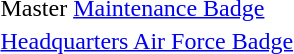<table>
<tr>
<td></td>
<td>Master <a href='#'>Maintenance Badge</a></td>
</tr>
<tr>
<td></td>
<td><a href='#'>Headquarters Air Force Badge</a></td>
</tr>
<tr>
</tr>
</table>
